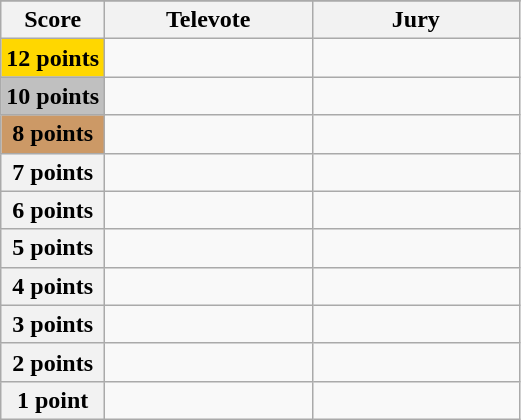<table class="wikitable">
<tr>
</tr>
<tr>
<th scope="col" width="20%">Score</th>
<th scope="col" width="40%">Televote</th>
<th scope="col" width="40%">Jury</th>
</tr>
<tr>
<th scope="row" style="background:gold">12 points</th>
<td></td>
<td></td>
</tr>
<tr>
<th scope="row" style="background:silver">10 points</th>
<td></td>
<td></td>
</tr>
<tr>
<th scope="row" style="background:#CC9966">8 points</th>
<td></td>
<td></td>
</tr>
<tr>
<th scope="row">7 points</th>
<td></td>
<td></td>
</tr>
<tr>
<th scope="row">6 points</th>
<td></td>
<td></td>
</tr>
<tr>
<th scope="row">5 points</th>
<td></td>
<td></td>
</tr>
<tr>
<th scope="row">4 points</th>
<td></td>
<td></td>
</tr>
<tr>
<th scope="row">3 points</th>
<td></td>
<td></td>
</tr>
<tr>
<th scope="row">2 points</th>
<td></td>
<td></td>
</tr>
<tr>
<th scope="row">1 point</th>
<td></td>
<td></td>
</tr>
</table>
